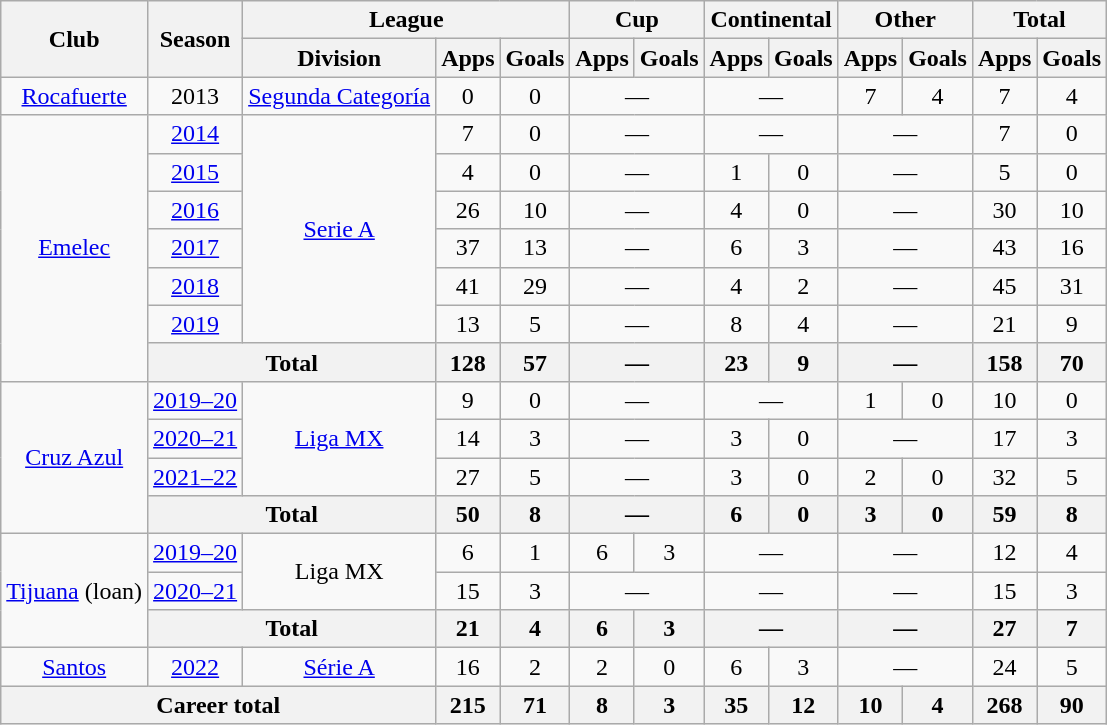<table class="wikitable" style="text-align: center;">
<tr>
<th rowspan="2">Club</th>
<th rowspan="2">Season</th>
<th colspan="3">League</th>
<th colspan="2">Cup</th>
<th colspan="2">Continental</th>
<th colspan="2">Other</th>
<th colspan="2">Total</th>
</tr>
<tr>
<th>Division</th>
<th>Apps</th>
<th>Goals</th>
<th>Apps</th>
<th>Goals</th>
<th>Apps</th>
<th>Goals</th>
<th>Apps</th>
<th>Goals</th>
<th>Apps</th>
<th>Goals</th>
</tr>
<tr>
<td><a href='#'>Rocafuerte</a></td>
<td>2013</td>
<td><a href='#'>Segunda Categoría</a></td>
<td>0</td>
<td>0</td>
<td colspan=2>—</td>
<td colspan=2>—</td>
<td>7</td>
<td>4</td>
<td>7</td>
<td>4</td>
</tr>
<tr>
<td rowspan="7"><a href='#'>Emelec</a></td>
<td><a href='#'>2014</a></td>
<td rowspan="6"><a href='#'>Serie A</a></td>
<td>7</td>
<td>0</td>
<td colspan=2>—</td>
<td colspan=2>—</td>
<td colspan=2>—</td>
<td>7</td>
<td>0</td>
</tr>
<tr>
<td><a href='#'>2015</a></td>
<td>4</td>
<td>0</td>
<td colspan=2>—</td>
<td>1</td>
<td>0</td>
<td colspan=2>—</td>
<td>5</td>
<td>0</td>
</tr>
<tr>
<td><a href='#'>2016</a></td>
<td>26</td>
<td>10</td>
<td colspan=2>—</td>
<td>4</td>
<td>0</td>
<td colspan=2>—</td>
<td>30</td>
<td>10</td>
</tr>
<tr>
<td><a href='#'>2017</a></td>
<td>37</td>
<td>13</td>
<td colspan=2>—</td>
<td>6</td>
<td>3</td>
<td colspan=2>—</td>
<td>43</td>
<td>16</td>
</tr>
<tr>
<td><a href='#'>2018</a></td>
<td>41</td>
<td>29</td>
<td colspan=2>—</td>
<td>4</td>
<td>2</td>
<td colspan=2>—</td>
<td>45</td>
<td>31</td>
</tr>
<tr>
<td><a href='#'>2019</a></td>
<td>13</td>
<td>5</td>
<td colspan=2>—</td>
<td>8</td>
<td>4</td>
<td colspan=2>—</td>
<td>21</td>
<td>9</td>
</tr>
<tr>
<th colspan="2">Total</th>
<th>128</th>
<th>57</th>
<th colspan=2>—</th>
<th>23</th>
<th>9</th>
<th colspan=2>—</th>
<th>158</th>
<th>70</th>
</tr>
<tr>
<td rowspan="4"><a href='#'>Cruz Azul</a></td>
<td><a href='#'>2019–20</a></td>
<td rowspan="3"><a href='#'>Liga MX</a></td>
<td>9</td>
<td>0</td>
<td colspan=2>—</td>
<td colspan=2>—</td>
<td>1</td>
<td>0</td>
<td>10</td>
<td>0</td>
</tr>
<tr>
<td><a href='#'>2020–21</a></td>
<td>14</td>
<td>3</td>
<td colspan=2>—</td>
<td>3</td>
<td>0</td>
<td colspan=2>—</td>
<td>17</td>
<td>3</td>
</tr>
<tr>
<td><a href='#'>2021–22</a></td>
<td>27</td>
<td>5</td>
<td colspan=2>—</td>
<td>3</td>
<td>0</td>
<td>2</td>
<td>0</td>
<td>32</td>
<td>5</td>
</tr>
<tr>
<th colspan="2">Total</th>
<th>50</th>
<th>8</th>
<th colspan=2>—</th>
<th>6</th>
<th>0</th>
<th>3</th>
<th>0</th>
<th>59</th>
<th>8</th>
</tr>
<tr>
<td rowspan="3"><a href='#'>Tijuana</a> (loan)</td>
<td><a href='#'>2019–20</a></td>
<td rowspan="2">Liga MX</td>
<td>6</td>
<td>1</td>
<td>6</td>
<td>3</td>
<td colspan=2>—</td>
<td colspan=2>—</td>
<td>12</td>
<td>4</td>
</tr>
<tr>
<td><a href='#'>2020–21</a></td>
<td>15</td>
<td>3</td>
<td colspan=2>—</td>
<td colspan=2>—</td>
<td colspan=2>—</td>
<td>15</td>
<td>3</td>
</tr>
<tr>
<th colspan="2">Total</th>
<th>21</th>
<th>4</th>
<th>6</th>
<th>3</th>
<th colspan=2>—</th>
<th colspan=2>—</th>
<th>27</th>
<th>7</th>
</tr>
<tr>
<td><a href='#'>Santos</a></td>
<td><a href='#'>2022</a></td>
<td><a href='#'>Série A</a></td>
<td>16</td>
<td>2</td>
<td>2</td>
<td>0</td>
<td>6</td>
<td>3</td>
<td colspan="2">—</td>
<td>24</td>
<td>5</td>
</tr>
<tr>
<th colspan="3">Career total</th>
<th>215</th>
<th>71</th>
<th>8</th>
<th>3</th>
<th>35</th>
<th>12</th>
<th>10</th>
<th>4</th>
<th>268</th>
<th>90</th>
</tr>
</table>
